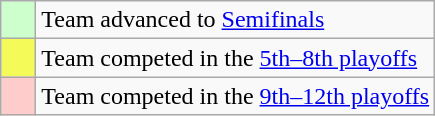<table class="wikitable">
<tr>
<td style="background: #ccffcc;">    </td>
<td>Team advanced to <a href='#'>Semifinals</a></td>
</tr>
<tr>
<td style="background: #F4FA58;">    </td>
<td>Team competed in the <a href='#'>5th–8th playoffs</a></td>
</tr>
<tr>
<td style="background: #ffcccc;">    </td>
<td>Team competed in the <a href='#'>9th–12th playoffs</a></td>
</tr>
</table>
